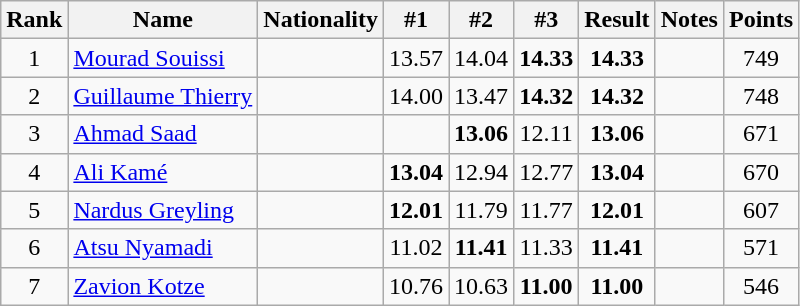<table class="wikitable sortable" style="text-align:center">
<tr>
<th>Rank</th>
<th>Name</th>
<th>Nationality</th>
<th>#1</th>
<th>#2</th>
<th>#3</th>
<th>Result</th>
<th>Notes</th>
<th>Points</th>
</tr>
<tr>
<td>1</td>
<td align="left"><a href='#'>Mourad Souissi</a></td>
<td align=left></td>
<td>13.57</td>
<td>14.04</td>
<td><strong>14.33</strong></td>
<td><strong>14.33</strong></td>
<td></td>
<td>749</td>
</tr>
<tr>
<td>2</td>
<td align="left"><a href='#'>Guillaume Thierry</a></td>
<td align=left></td>
<td>14.00</td>
<td>13.47</td>
<td><strong>14.32</strong></td>
<td><strong>14.32</strong></td>
<td></td>
<td>748</td>
</tr>
<tr>
<td>3</td>
<td align="left"><a href='#'>Ahmad Saad</a></td>
<td align=left></td>
<td></td>
<td><strong>13.06</strong></td>
<td>12.11</td>
<td><strong>13.06</strong></td>
<td></td>
<td>671</td>
</tr>
<tr>
<td>4</td>
<td align="left"><a href='#'>Ali Kamé</a></td>
<td align=left></td>
<td><strong>13.04</strong></td>
<td>12.94</td>
<td>12.77</td>
<td><strong>13.04</strong></td>
<td></td>
<td>670</td>
</tr>
<tr>
<td>5</td>
<td align="left"><a href='#'>Nardus Greyling</a></td>
<td align=left></td>
<td><strong>12.01</strong></td>
<td>11.79</td>
<td>11.77</td>
<td><strong>12.01</strong></td>
<td></td>
<td>607</td>
</tr>
<tr>
<td>6</td>
<td align="left"><a href='#'>Atsu Nyamadi</a></td>
<td align=left></td>
<td>11.02</td>
<td><strong>11.41</strong></td>
<td>11.33</td>
<td><strong>11.41</strong></td>
<td></td>
<td>571</td>
</tr>
<tr>
<td>7</td>
<td align="left"><a href='#'>Zavion Kotze</a></td>
<td align=left></td>
<td>10.76</td>
<td>10.63</td>
<td><strong>11.00</strong></td>
<td><strong>11.00</strong></td>
<td></td>
<td>546</td>
</tr>
</table>
